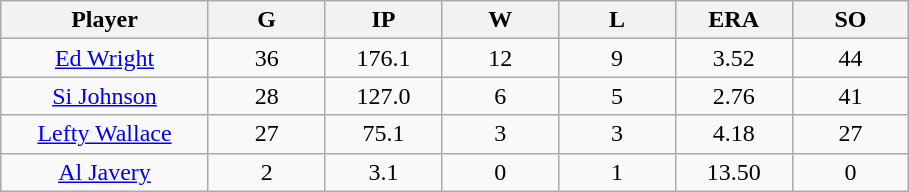<table class="wikitable sortable">
<tr>
<th bgcolor="#DDDDFF" width="16%">Player</th>
<th bgcolor="#DDDDFF" width="9%">G</th>
<th bgcolor="#DDDDFF" width="9%">IP</th>
<th bgcolor="#DDDDFF" width="9%">W</th>
<th bgcolor="#DDDDFF" width="9%">L</th>
<th bgcolor="#DDDDFF" width="9%">ERA</th>
<th bgcolor="#DDDDFF" width="9%">SO</th>
</tr>
<tr align="center">
<td><a href='#'>Ed Wright</a></td>
<td>36</td>
<td>176.1</td>
<td>12</td>
<td>9</td>
<td>3.52</td>
<td>44</td>
</tr>
<tr align="center">
<td><a href='#'>Si Johnson</a></td>
<td>28</td>
<td>127.0</td>
<td>6</td>
<td>5</td>
<td>2.76</td>
<td>41</td>
</tr>
<tr align="center">
<td><a href='#'>Lefty Wallace</a></td>
<td>27</td>
<td>75.1</td>
<td>3</td>
<td>3</td>
<td>4.18</td>
<td>27</td>
</tr>
<tr align="center">
<td><a href='#'>Al Javery</a></td>
<td>2</td>
<td>3.1</td>
<td>0</td>
<td>1</td>
<td>13.50</td>
<td>0</td>
</tr>
</table>
